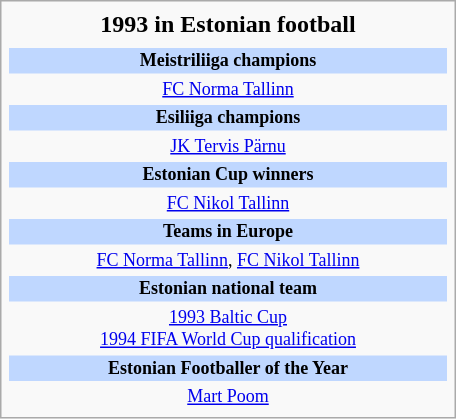<table class="infobox football" style="width: 19em; text-align: center;">
<tr>
<th colspan=3 style="font-size: 16px;">1993 in Estonian football</th>
</tr>
<tr>
<td colspan=3 style="font-size: 12px; line-height: 14px;"><span></span></td>
</tr>
<tr>
<td colspan=3 style="font-size: 12px; background: #BFD7FF;"><strong>Meistriliiga champions</strong></td>
</tr>
<tr>
<td colspan=3 style="font-size: 12px;"><a href='#'>FC Norma Tallinn</a></td>
</tr>
<tr>
<td colspan=3 style="font-size: 12px; background: #BFD7FF;"><strong>Esiliiga champions</strong></td>
</tr>
<tr>
<td colspan=3 style="font-size: 12px;"><a href='#'>JK Tervis Pärnu</a></td>
</tr>
<tr>
<td colspan=3 style="font-size: 12px; background: #BFD7FF;"><strong>Estonian Cup winners</strong></td>
</tr>
<tr>
<td colspan=3 style="font-size: 12px;"><a href='#'>FC Nikol Tallinn</a></td>
</tr>
<tr>
<td colspan=3 style="font-size: 12px; background: #BFD7FF;"><strong>Teams in Europe</strong></td>
</tr>
<tr>
<td colspan=3 style="font-size: 12px;"><a href='#'>FC Norma Tallinn</a>, <a href='#'>FC Nikol Tallinn</a></td>
</tr>
<tr>
<td colspan=3 style="font-size: 12px; background: #BFD7FF;"><strong>Estonian national team</strong></td>
</tr>
<tr>
<td colspan=3 style="font-size: 12px;"><a href='#'>1993 Baltic Cup</a><br><a href='#'>1994 FIFA World Cup qualification</a></td>
</tr>
<tr>
<td colspan=3 style="font-size: 12px; background: #BFD7FF;"><strong>Estonian Footballer of the Year</strong></td>
</tr>
<tr>
<td colspan=3 style="font-size: 12px;"><a href='#'>Mart Poom</a></td>
</tr>
</table>
